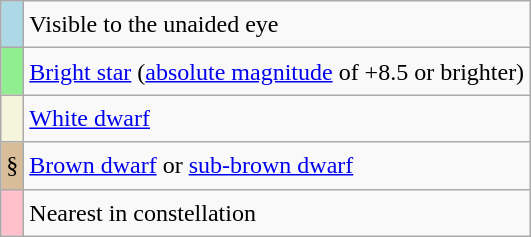<table class="wikitable sortable" style="font-size:1.00em; line-height:1.5em;">
<tr>
<td style="background-color: lightblue"></td>
<td>Visible to the unaided eye</td>
</tr>
<tr>
<td style="background-color: lightgreen"></td>
<td><a href='#'>Bright star</a> (<a href='#'>absolute magnitude</a> of +8.5 or brighter)</td>
</tr>
<tr>
<td style="background-color:#F5F5DC"></td>
<td><a href='#'>White dwarf</a></td>
</tr>
<tr>
<td style="background-color:#D8BD98">§</td>
<td><a href='#'>Brown dwarf</a> or <a href='#'>sub-brown dwarf</a></td>
</tr>
<tr>
<td style="background-color: pink"></td>
<td>Nearest in constellation</td>
</tr>
</table>
